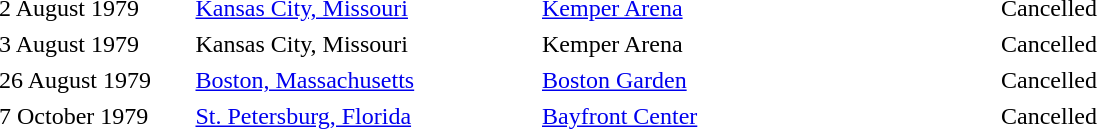<table cellpadding="2" style="border: 0px solid darkgray;">
<tr>
<th width="125"></th>
<th width="225"></th>
<th width="300"></th>
<th width="375"></th>
</tr>
<tr border="0">
<td>2 August 1979</td>
<td><a href='#'>Kansas City, Missouri</a></td>
<td><a href='#'>Kemper Arena</a></td>
<td>Cancelled</td>
</tr>
<tr>
<td>3 August 1979</td>
<td>Kansas City, Missouri</td>
<td>Kemper Arena</td>
<td>Cancelled</td>
</tr>
<tr>
<td>26 August 1979</td>
<td><a href='#'>Boston, Massachusetts</a></td>
<td><a href='#'>Boston Garden</a></td>
<td>Cancelled</td>
</tr>
<tr>
<td>7 October 1979</td>
<td><a href='#'>St. Petersburg, Florida</a></td>
<td><a href='#'>Bayfront Center</a></td>
<td>Cancelled</td>
</tr>
<tr>
</tr>
</table>
